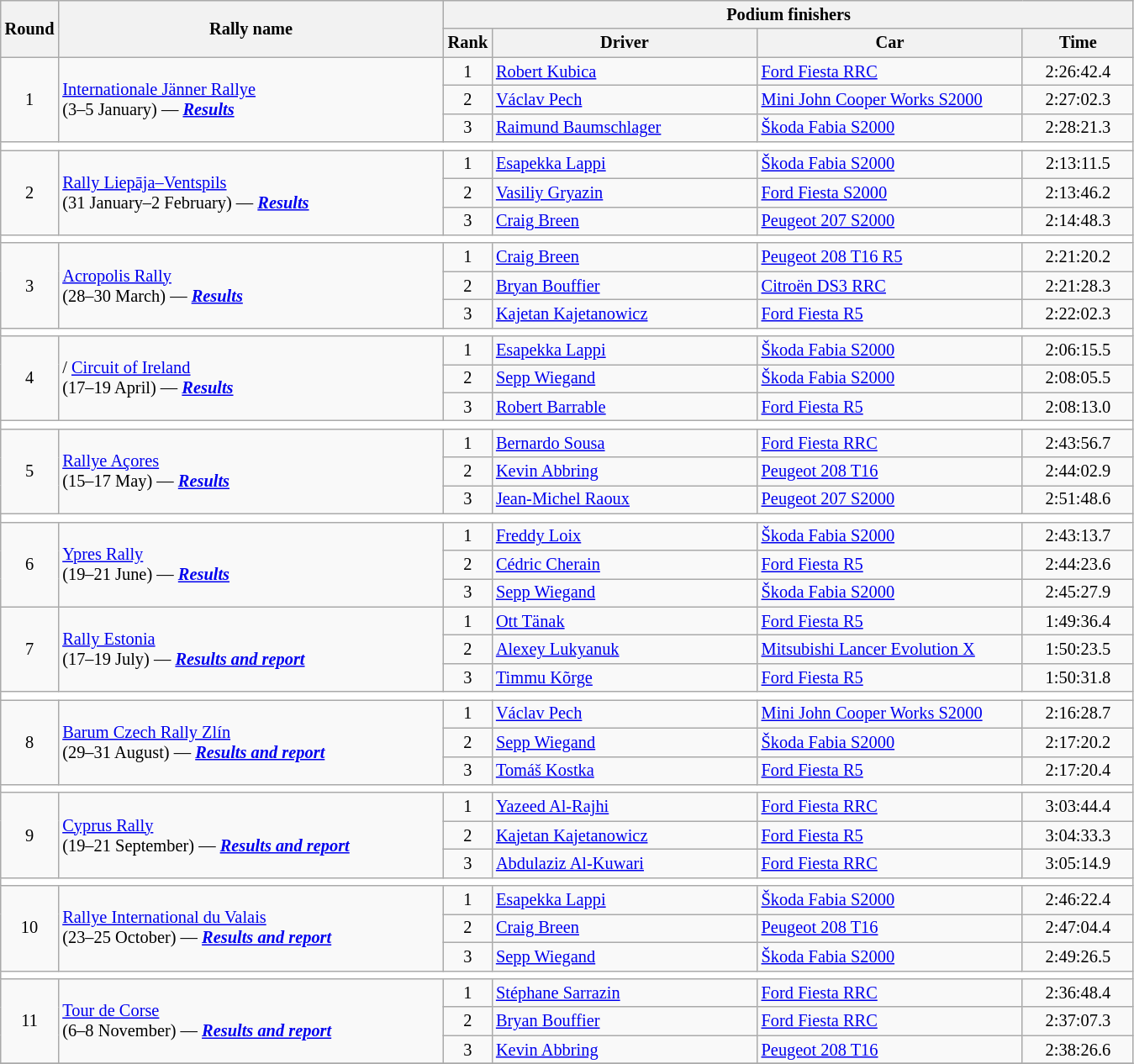<table class="wikitable" style="font-size:85%;">
<tr>
<th rowspan=2>Round</th>
<th style="width:22em" rowspan=2>Rally name</th>
<th colspan=4>Podium finishers</th>
</tr>
<tr>
<th>Rank</th>
<th style="width:15em">Driver</th>
<th style="width:15em">Car</th>
<th style="width:6em">Time</th>
</tr>
<tr>
<td rowspan=3 align=center>1</td>
<td rowspan=3> <a href='#'>Internationale Jänner Rallye</a><br>(3–5 January) — <strong><em><a href='#'>Results</a></em></strong></td>
<td align=center>1</td>
<td> <a href='#'>Robert Kubica</a></td>
<td><a href='#'>Ford Fiesta RRC</a></td>
<td align=center>2:26:42.4</td>
</tr>
<tr>
<td align=center>2</td>
<td> <a href='#'>Václav Pech</a></td>
<td><a href='#'>Mini John Cooper Works S2000</a></td>
<td align=center>2:27:02.3</td>
</tr>
<tr>
<td align=center>3</td>
<td> <a href='#'>Raimund Baumschlager</a></td>
<td><a href='#'>Škoda Fabia S2000</a></td>
<td align=center>2:28:21.3</td>
</tr>
<tr style="background:white;">
<td colspan="6"></td>
</tr>
<tr>
<td rowspan=3 align=center>2</td>
<td rowspan=3> <a href='#'>Rally Liepāja–Ventspils</a><br>(31 January–2 February) — <strong><em><a href='#'>Results</a></em></strong></td>
<td align=center>1</td>
<td> <a href='#'>Esapekka Lappi</a></td>
<td><a href='#'>Škoda Fabia S2000</a></td>
<td align=center>2:13:11.5</td>
</tr>
<tr>
<td align=center>2</td>
<td> <a href='#'>Vasiliy Gryazin</a></td>
<td><a href='#'>Ford Fiesta S2000</a></td>
<td align=center>2:13:46.2</td>
</tr>
<tr>
<td align=center>3</td>
<td> <a href='#'>Craig Breen</a></td>
<td><a href='#'>Peugeot 207 S2000</a></td>
<td align=center>2:14:48.3</td>
</tr>
<tr style="background:white;">
<td colspan="6"></td>
</tr>
<tr>
<td rowspan=3 align=center>3</td>
<td rowspan=3> <a href='#'>Acropolis Rally</a><br>(28–30 March) — <strong><em><a href='#'>Results</a></em></strong></td>
<td align=center>1</td>
<td> <a href='#'>Craig Breen</a></td>
<td><a href='#'>Peugeot 208 T16 R5</a></td>
<td align=center>2:21:20.2</td>
</tr>
<tr>
<td align=center>2</td>
<td> <a href='#'>Bryan Bouffier</a></td>
<td><a href='#'>Citroën DS3 RRC</a></td>
<td align=center>2:21:28.3</td>
</tr>
<tr>
<td align=center>3</td>
<td> <a href='#'>Kajetan Kajetanowicz</a></td>
<td><a href='#'>Ford Fiesta R5</a></td>
<td align=center>2:22:02.3</td>
</tr>
<tr style="background:white;">
<td colspan="6"></td>
</tr>
<tr>
<td rowspan=3 align=center>4</td>
<td rowspan=3>/ <a href='#'>Circuit of Ireland</a><br>(17–19 April) — <strong><em><a href='#'>Results</a></em></strong></td>
<td align=center>1</td>
<td> <a href='#'>Esapekka Lappi</a></td>
<td><a href='#'>Škoda Fabia S2000</a></td>
<td align=center>2:06:15.5</td>
</tr>
<tr>
<td align=center>2</td>
<td> <a href='#'>Sepp Wiegand</a></td>
<td><a href='#'>Škoda Fabia S2000</a></td>
<td align=center>2:08:05.5</td>
</tr>
<tr>
<td align=center>3</td>
<td> <a href='#'>Robert Barrable</a></td>
<td><a href='#'>Ford Fiesta R5</a></td>
<td align=center>2:08:13.0</td>
</tr>
<tr style="background:white;">
<td colspan="6"></td>
</tr>
<tr>
<td rowspan=3 align=center>5</td>
<td rowspan=3> <a href='#'>Rallye Açores</a><br>(15–17 May) — <strong><em><a href='#'>Results</a></em></strong></td>
<td align=center>1</td>
<td> <a href='#'>Bernardo Sousa</a></td>
<td><a href='#'>Ford Fiesta RRC</a></td>
<td align=center>2:43:56.7</td>
</tr>
<tr>
<td align=center>2</td>
<td> <a href='#'>Kevin Abbring</a></td>
<td><a href='#'>Peugeot 208 T16</a></td>
<td align=center>2:44:02.9</td>
</tr>
<tr>
<td align=center>3</td>
<td> <a href='#'>Jean-Michel Raoux</a></td>
<td><a href='#'>Peugeot 207 S2000</a></td>
<td align=center>2:51:48.6</td>
</tr>
<tr style="background:white;">
<td colspan="6"></td>
</tr>
<tr>
<td rowspan=3 align=center>6</td>
<td rowspan=3> <a href='#'>Ypres Rally</a><br>(19–21 June) — <strong><em><a href='#'>Results</a></em></strong></td>
<td align=center>1</td>
<td> <a href='#'>Freddy Loix</a></td>
<td><a href='#'>Škoda Fabia S2000</a></td>
<td align=center>2:43:13.7</td>
</tr>
<tr>
<td align=center>2</td>
<td> <a href='#'>Cédric Cherain</a></td>
<td><a href='#'>Ford Fiesta R5</a></td>
<td align=center>2:44:23.6</td>
</tr>
<tr>
<td align=center>3</td>
<td> <a href='#'>Sepp Wiegand</a></td>
<td><a href='#'>Škoda Fabia S2000</a></td>
<td align=center>2:45:27.9</td>
</tr>
<tr>
<td rowspan=3 align=center>7</td>
<td rowspan=3> <a href='#'>Rally Estonia</a><br>(17–19 July) — <strong><em><a href='#'>Results and report</a></em></strong></td>
<td align=center>1</td>
<td> <a href='#'>Ott Tänak</a></td>
<td><a href='#'>Ford Fiesta R5</a></td>
<td align=center>1:49:36.4</td>
</tr>
<tr>
<td align=center>2</td>
<td> <a href='#'>Alexey Lukyanuk</a></td>
<td><a href='#'>Mitsubishi Lancer Evolution X</a></td>
<td align=center>1:50:23.5</td>
</tr>
<tr>
<td align=center>3</td>
<td> <a href='#'>Timmu Kõrge</a></td>
<td><a href='#'>Ford Fiesta R5</a></td>
<td align=center>1:50:31.8</td>
</tr>
<tr style="background:white;">
<td colspan="6"></td>
</tr>
<tr>
<td rowspan=3 align=center>8</td>
<td rowspan=3> <a href='#'>Barum Czech Rally Zlín</a><br>(29–31 August) — <strong><em><a href='#'>Results and report</a></em></strong></td>
<td align=center>1</td>
<td> <a href='#'>Václav Pech</a></td>
<td><a href='#'>Mini John Cooper Works S2000</a></td>
<td align=center>2:16:28.7</td>
</tr>
<tr>
<td align=center>2</td>
<td> <a href='#'>Sepp Wiegand</a></td>
<td><a href='#'>Škoda Fabia S2000</a></td>
<td align=center>2:17:20.2</td>
</tr>
<tr>
<td align=center>3</td>
<td> <a href='#'>Tomáš Kostka</a></td>
<td><a href='#'>Ford Fiesta R5</a></td>
<td align=center>2:17:20.4</td>
</tr>
<tr style="background:white;">
<td colspan="6"></td>
</tr>
<tr>
<td rowspan=3 align=center>9</td>
<td rowspan=3> <a href='#'>Cyprus Rally</a><br>(19–21 September) — <strong><em><a href='#'>Results and report</a></em></strong></td>
<td align=center>1</td>
<td> <a href='#'>Yazeed Al-Rajhi</a></td>
<td><a href='#'>Ford Fiesta RRC</a></td>
<td align=center>3:03:44.4</td>
</tr>
<tr>
<td align=center>2</td>
<td> <a href='#'>Kajetan Kajetanowicz</a></td>
<td><a href='#'>Ford Fiesta R5</a></td>
<td align=center>3:04:33.3</td>
</tr>
<tr>
<td align=center>3</td>
<td> <a href='#'>Abdulaziz Al-Kuwari</a></td>
<td><a href='#'>Ford Fiesta RRC</a></td>
<td align=center>3:05:14.9</td>
</tr>
<tr style="background:white;">
<td colspan="6"></td>
</tr>
<tr>
<td rowspan=3 align=center>10</td>
<td rowspan=3> <a href='#'>Rallye International du Valais</a><br>(23–25 October) — <strong><em><a href='#'>Results and report</a></em></strong></td>
<td align=center>1</td>
<td> <a href='#'>Esapekka Lappi</a></td>
<td><a href='#'>Škoda Fabia S2000</a></td>
<td align=center>2:46:22.4</td>
</tr>
<tr>
<td align=center>2</td>
<td> <a href='#'>Craig Breen</a></td>
<td><a href='#'>Peugeot 208 T16</a></td>
<td align=center>2:47:04.4</td>
</tr>
<tr>
<td align=center>3</td>
<td> <a href='#'>Sepp Wiegand</a></td>
<td><a href='#'>Škoda Fabia S2000</a></td>
<td align=center>2:49:26.5</td>
</tr>
<tr style="background:white;">
<td colspan="6"></td>
</tr>
<tr>
<td rowspan=3 align=center>11</td>
<td rowspan=3> <a href='#'>Tour de Corse</a><br>(6–8 November) — <strong><em><a href='#'>Results and report</a></em></strong></td>
<td align=center>1</td>
<td> <a href='#'>Stéphane Sarrazin</a></td>
<td><a href='#'>Ford Fiesta RRC</a></td>
<td align=center>2:36:48.4</td>
</tr>
<tr>
<td align=center>2</td>
<td> <a href='#'>Bryan Bouffier</a></td>
<td><a href='#'>Ford Fiesta RRC</a></td>
<td align=center>2:37:07.3</td>
</tr>
<tr>
<td align=center>3</td>
<td> <a href='#'>Kevin Abbring</a></td>
<td><a href='#'>Peugeot 208 T16</a></td>
<td align=center>2:38:26.6</td>
</tr>
<tr>
</tr>
</table>
